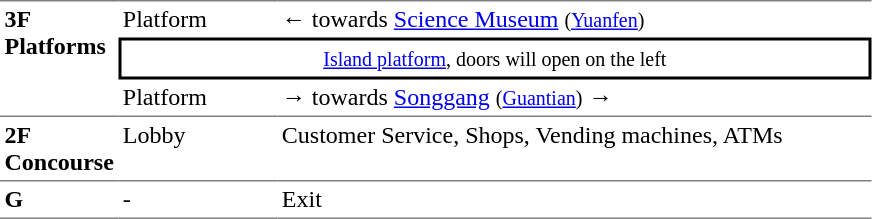<table table border=0 cellspacing=0 cellpadding=3>
<tr>
<td style="border-top:solid 1px gray;" rowspan=3 valign=top><strong>3F<br>Platforms</strong></td>
<td style="border-top:solid 1px gray;" valign=top>Platform</td>
<td style="border-top:solid 1px gray;" valign=top>←  towards <a href='#'>Science Museum</a> <small>(<a href='#'>Yuanfen</a>)</small></td>
</tr>
<tr>
<td style="border-right:solid 2px black;border-left:solid 2px black;border-top:solid 2px black;border-bottom:solid 2px black;text-align:center;" colspan=2><small><a href='#'>Island platform</a>, doors will open on the left</small></td>
</tr>
<tr>
<td>Platform</td>
<td><span>→</span>  towards <a href='#'>Songgang</a> <small>(<a href='#'>Guantian</a>)</small> →</td>
</tr>
<tr>
<td style="border-bottom:solid 1px gray; border-top:solid 1px gray;" valign=top width=50><strong>2F<br>Concourse</strong></td>
<td style="border-bottom:solid 1px gray; border-top:solid 1px gray;" valign=top width=100>Lobby</td>
<td style="border-bottom:solid 1px gray; border-top:solid 1px gray;" valign=top width=390>Customer Service, Shops, Vending machines, ATMs</td>
</tr>
<tr>
<td style="border-bottom:solid 1px gray;" width=50 valign=top><strong>G</strong></td>
<td style="border-bottom:solid 1px gray;" width=100 valign=top>-</td>
<td style="border-bottom:solid 1px gray;" width=390 valign=top>Exit</td>
</tr>
</table>
